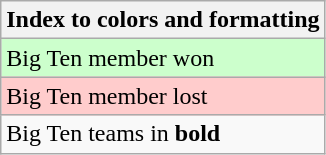<table class="wikitable">
<tr>
<th>Index to colors and formatting</th>
</tr>
<tr bgcolor= #ccffcc>
<td>Big Ten member won</td>
</tr>
<tr bgcolor=#ffcccc>
<td>Big Ten member lost</td>
</tr>
<tr>
<td>Big Ten teams in <strong>bold</strong></td>
</tr>
</table>
